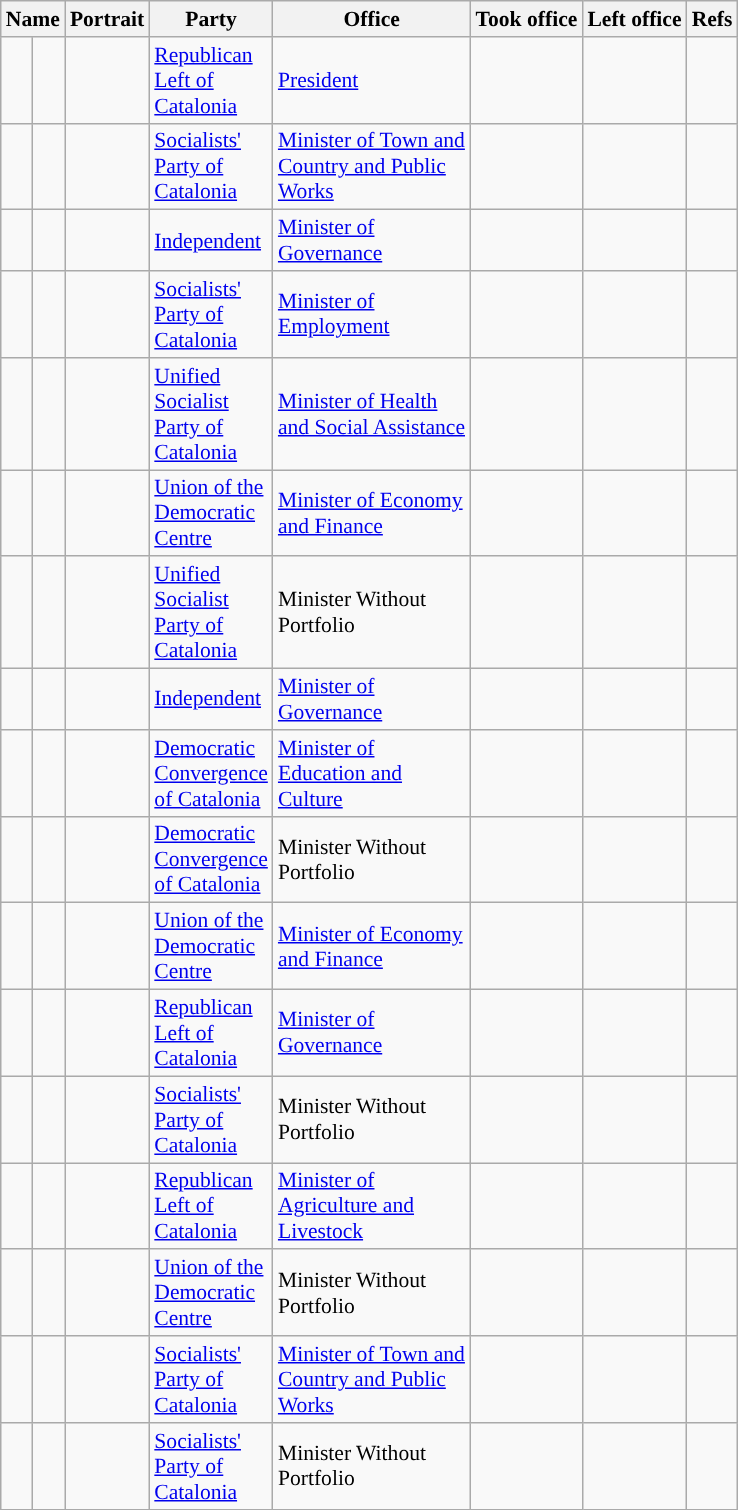<table class="wikitable plainrowheaders sortable" style="font-size:90%; text-align:left;">
<tr>
<th scope=col colspan="2">Name</th>
<th scope=col class=unsortable>Portrait</th>
<th scope=col width=75px>Party</th>
<th scope=col width=125px>Office</th>
<th scope=col>Took office</th>
<th scope=col>Left office</th>
<th scope=col width=25px class=unsortable>Refs</th>
</tr>
<tr>
<td !align="center" style="background:"></td>
<td></td>
<td align=center></td>
<td><a href='#'>Republican Left of Catalonia</a></td>
<td><a href='#'>President</a></td>
<td align=center></td>
<td align=center></td>
<td align=center></td>
</tr>
<tr>
<td !align="center" style="background:"></td>
<td></td>
<td align=center></td>
<td><a href='#'>Socialists' Party of Catalonia</a></td>
<td><a href='#'>Minister of Town and Country and Public Works</a></td>
<td align=center></td>
<td align=center></td>
<td align=center></td>
</tr>
<tr>
<td !align="center" style="background:"></td>
<td></td>
<td align=center></td>
<td><a href='#'>Independent</a></td>
<td><a href='#'>Minister of Governance</a></td>
<td align=center></td>
<td align=center></td>
<td align=center></td>
</tr>
<tr>
<td !align="center" style="background:"></td>
<td></td>
<td align=center></td>
<td><a href='#'>Socialists' Party of Catalonia</a></td>
<td><a href='#'>Minister of Employment</a></td>
<td align=center></td>
<td align=center></td>
<td align=center></td>
</tr>
<tr>
<td !align="center" style="background:"></td>
<td></td>
<td align=center></td>
<td><a href='#'>Unified Socialist Party of Catalonia</a></td>
<td><a href='#'>Minister of Health and Social Assistance</a></td>
<td align=center></td>
<td align=center></td>
<td align=center></td>
</tr>
<tr>
<td !align="center" style="background:"></td>
<td></td>
<td align=center></td>
<td><a href='#'>Union of the Democratic Centre</a></td>
<td><a href='#'>Minister of Economy and Finance</a></td>
<td align=center></td>
<td align=center></td>
<td align=center></td>
</tr>
<tr>
<td !align="center" style="background:"></td>
<td></td>
<td align=center></td>
<td><a href='#'>Unified Socialist Party of Catalonia</a></td>
<td>Minister Without Portfolio</td>
<td align=center></td>
<td align=center></td>
<td align=center></td>
</tr>
<tr>
<td !align="center" style="background:"></td>
<td></td>
<td align=center></td>
<td><a href='#'>Independent</a></td>
<td><a href='#'>Minister of Governance</a></td>
<td align=center></td>
<td align=center></td>
<td align=center></td>
</tr>
<tr>
<td !align="center" style="background:"></td>
<td></td>
<td align=center></td>
<td><a href='#'>Democratic Convergence of Catalonia</a></td>
<td><a href='#'>Minister of Education and Culture</a></td>
<td align=center></td>
<td align=center></td>
<td align=center></td>
</tr>
<tr>
<td !align="center" style="background:"></td>
<td></td>
<td align=center></td>
<td><a href='#'>Democratic Convergence of Catalonia</a></td>
<td>Minister Without Portfolio</td>
<td align=center></td>
<td align=center></td>
<td align=center></td>
</tr>
<tr>
<td !align="center" style="background:"></td>
<td></td>
<td align=center></td>
<td><a href='#'>Union of the Democratic Centre</a></td>
<td><a href='#'>Minister of Economy and Finance</a></td>
<td align=center></td>
<td align=center></td>
<td align=center></td>
</tr>
<tr>
<td !align="center" style="background:"></td>
<td></td>
<td align=center></td>
<td><a href='#'>Republican Left of Catalonia</a></td>
<td><a href='#'>Minister of Governance</a></td>
<td align=center></td>
<td align=center></td>
<td align=center></td>
</tr>
<tr>
<td !align="center" style="background:"></td>
<td></td>
<td align=center></td>
<td><a href='#'>Socialists' Party of Catalonia</a></td>
<td>Minister Without Portfolio</td>
<td align=center></td>
<td align=center></td>
<td align=center></td>
</tr>
<tr>
<td !align="center" style="background:"></td>
<td></td>
<td align=center></td>
<td><a href='#'>Republican Left of Catalonia</a></td>
<td><a href='#'>Minister of Agriculture and Livestock</a></td>
<td align=center></td>
<td align=center></td>
<td align=center></td>
</tr>
<tr>
<td !align="center" style="background:"></td>
<td></td>
<td align=center></td>
<td><a href='#'>Union of the Democratic Centre</a></td>
<td>Minister Without Portfolio</td>
<td align=center></td>
<td align=center></td>
<td align=center></td>
</tr>
<tr>
<td !align="center" style="background:"></td>
<td></td>
<td align=center></td>
<td><a href='#'>Socialists' Party of Catalonia</a></td>
<td><a href='#'>Minister of Town and Country and Public Works</a></td>
<td align=center></td>
<td align=center></td>
<td align=center></td>
</tr>
<tr>
<td !align="center" style="background:"></td>
<td></td>
<td align=center></td>
<td><a href='#'>Socialists' Party of Catalonia</a></td>
<td>Minister Without Portfolio</td>
<td align=center></td>
<td align=center></td>
<td align=center></td>
</tr>
</table>
